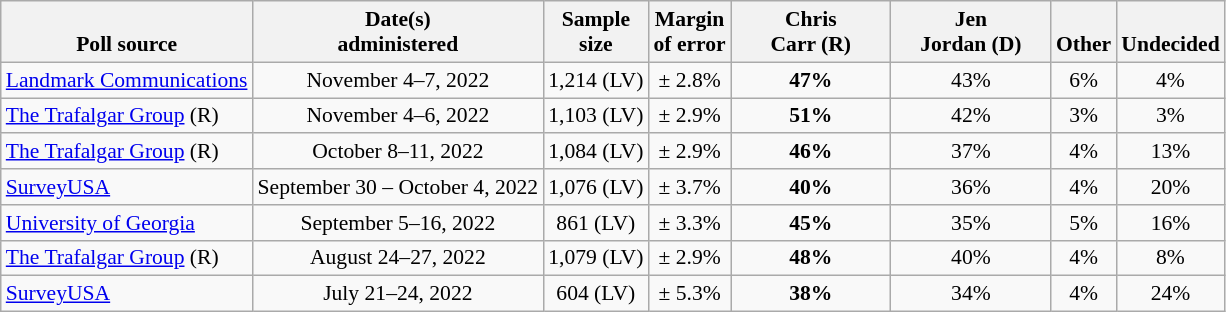<table class="wikitable" style="font-size:90%;text-align:center;">
<tr valign=bottom>
<th>Poll source</th>
<th>Date(s)<br>administered</th>
<th>Sample<br>size</th>
<th>Margin<br>of error</th>
<th style="width:100px;">Chris<br>Carr (R)</th>
<th style="width:100px;">Jen<br>Jordan (D)</th>
<th>Other</th>
<th>Undecided</th>
</tr>
<tr>
<td style="text-align:left;"><a href='#'>Landmark Communications</a></td>
<td>November 4–7, 2022</td>
<td>1,214 (LV)</td>
<td>± 2.8%</td>
<td><strong>47%</strong></td>
<td>43%</td>
<td>6%</td>
<td>4%</td>
</tr>
<tr>
<td style="text-align:left;"><a href='#'>The Trafalgar Group</a> (R)</td>
<td>November 4–6, 2022</td>
<td>1,103 (LV)</td>
<td>± 2.9%</td>
<td><strong>51%</strong></td>
<td>42%</td>
<td>3%</td>
<td>3%</td>
</tr>
<tr>
<td style="text-align:left;"><a href='#'>The Trafalgar Group</a> (R)</td>
<td>October 8–11, 2022</td>
<td>1,084 (LV)</td>
<td>± 2.9%</td>
<td><strong>46%</strong></td>
<td>37%</td>
<td>4%</td>
<td>13%</td>
</tr>
<tr>
<td style="text-align:left;"><a href='#'>SurveyUSA</a></td>
<td>September 30 – October 4, 2022</td>
<td>1,076 (LV)</td>
<td>± 3.7%</td>
<td><strong>40%</strong></td>
<td>36%</td>
<td>4%</td>
<td>20%</td>
</tr>
<tr>
<td style="text-align:left;"><a href='#'>University of Georgia</a></td>
<td>September 5–16, 2022</td>
<td>861 (LV)</td>
<td>± 3.3%</td>
<td><strong>45%</strong></td>
<td>35%</td>
<td>5%</td>
<td>16%</td>
</tr>
<tr>
<td style="text-align:left;"><a href='#'>The Trafalgar Group</a> (R)</td>
<td>August 24–27, 2022</td>
<td>1,079 (LV)</td>
<td>± 2.9%</td>
<td><strong>48%</strong></td>
<td>40%</td>
<td>4%</td>
<td>8%</td>
</tr>
<tr>
<td style="text-align:left;"><a href='#'>SurveyUSA</a></td>
<td>July 21–24, 2022</td>
<td>604 (LV)</td>
<td>± 5.3%</td>
<td><strong>38%</strong></td>
<td>34%</td>
<td>4%</td>
<td>24%</td>
</tr>
</table>
